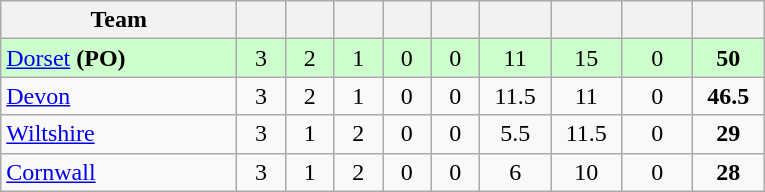<table class="wikitable" style="text-align:center">
<tr>
<th width="150">Team</th>
<th width="25"></th>
<th width="25"></th>
<th width="25"></th>
<th width="25"></th>
<th width="25"></th>
<th width="40"></th>
<th width="40"></th>
<th width="40"></th>
<th width="40"></th>
</tr>
<tr style="background:#cfc">
<td style="text-align:left"><a href='#'>Dorset</a> <strong>(PO)</strong></td>
<td>3</td>
<td>2</td>
<td>1</td>
<td>0</td>
<td>0</td>
<td>11</td>
<td>15</td>
<td>0</td>
<td><strong>50</strong></td>
</tr>
<tr>
<td style="text-align:left"><a href='#'>Devon</a></td>
<td>3</td>
<td>2</td>
<td>1</td>
<td>0</td>
<td>0</td>
<td>11.5</td>
<td>11</td>
<td>0</td>
<td><strong>46.5</strong></td>
</tr>
<tr>
<td style="text-align:left"><a href='#'>Wiltshire</a></td>
<td>3</td>
<td>1</td>
<td>2</td>
<td>0</td>
<td>0</td>
<td>5.5</td>
<td>11.5</td>
<td>0</td>
<td><strong>29</strong></td>
</tr>
<tr>
<td style="text-align:left"><a href='#'>Cornwall</a></td>
<td>3</td>
<td>1</td>
<td>2</td>
<td>0</td>
<td>0</td>
<td>6</td>
<td>10</td>
<td>0</td>
<td><strong>28</strong></td>
</tr>
</table>
